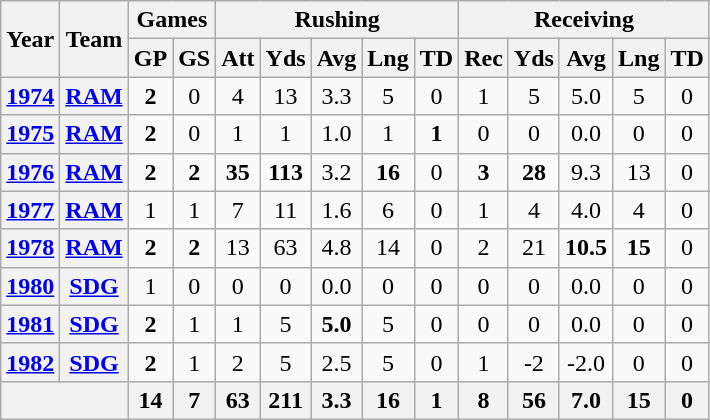<table class="wikitable" style="text-align:center;">
<tr>
<th rowspan="2">Year</th>
<th rowspan="2">Team</th>
<th colspan="2">Games</th>
<th colspan="5">Rushing</th>
<th colspan="5">Receiving</th>
</tr>
<tr>
<th>GP</th>
<th>GS</th>
<th>Att</th>
<th>Yds</th>
<th>Avg</th>
<th>Lng</th>
<th>TD</th>
<th>Rec</th>
<th>Yds</th>
<th>Avg</th>
<th>Lng</th>
<th>TD</th>
</tr>
<tr>
<th><a href='#'>1974</a></th>
<th><a href='#'>RAM</a></th>
<td><strong>2</strong></td>
<td>0</td>
<td>4</td>
<td>13</td>
<td>3.3</td>
<td>5</td>
<td>0</td>
<td>1</td>
<td>5</td>
<td>5.0</td>
<td>5</td>
<td>0</td>
</tr>
<tr>
<th><a href='#'>1975</a></th>
<th><a href='#'>RAM</a></th>
<td><strong>2</strong></td>
<td>0</td>
<td>1</td>
<td>1</td>
<td>1.0</td>
<td>1</td>
<td><strong>1</strong></td>
<td>0</td>
<td>0</td>
<td>0.0</td>
<td>0</td>
<td>0</td>
</tr>
<tr>
<th><a href='#'>1976</a></th>
<th><a href='#'>RAM</a></th>
<td><strong>2</strong></td>
<td><strong>2</strong></td>
<td><strong>35</strong></td>
<td><strong>113</strong></td>
<td>3.2</td>
<td><strong>16</strong></td>
<td>0</td>
<td><strong>3</strong></td>
<td><strong>28</strong></td>
<td>9.3</td>
<td>13</td>
<td>0</td>
</tr>
<tr>
<th><a href='#'>1977</a></th>
<th><a href='#'>RAM</a></th>
<td>1</td>
<td>1</td>
<td>7</td>
<td>11</td>
<td>1.6</td>
<td>6</td>
<td>0</td>
<td>1</td>
<td>4</td>
<td>4.0</td>
<td>4</td>
<td>0</td>
</tr>
<tr>
<th><a href='#'>1978</a></th>
<th><a href='#'>RAM</a></th>
<td><strong>2</strong></td>
<td><strong>2</strong></td>
<td>13</td>
<td>63</td>
<td>4.8</td>
<td>14</td>
<td>0</td>
<td>2</td>
<td>21</td>
<td><strong>10.5</strong></td>
<td><strong>15</strong></td>
<td>0</td>
</tr>
<tr>
<th><a href='#'>1980</a></th>
<th><a href='#'>SDG</a></th>
<td>1</td>
<td>0</td>
<td>0</td>
<td>0</td>
<td>0.0</td>
<td>0</td>
<td>0</td>
<td>0</td>
<td>0</td>
<td>0.0</td>
<td>0</td>
<td>0</td>
</tr>
<tr>
<th><a href='#'>1981</a></th>
<th><a href='#'>SDG</a></th>
<td><strong>2</strong></td>
<td>1</td>
<td>1</td>
<td>5</td>
<td><strong>5.0</strong></td>
<td>5</td>
<td>0</td>
<td>0</td>
<td>0</td>
<td>0.0</td>
<td>0</td>
<td>0</td>
</tr>
<tr>
<th><a href='#'>1982</a></th>
<th><a href='#'>SDG</a></th>
<td><strong>2</strong></td>
<td>1</td>
<td>2</td>
<td>5</td>
<td>2.5</td>
<td>5</td>
<td>0</td>
<td>1</td>
<td>-2</td>
<td>-2.0</td>
<td>0</td>
<td>0</td>
</tr>
<tr>
<th colspan="2"></th>
<th>14</th>
<th>7</th>
<th>63</th>
<th>211</th>
<th>3.3</th>
<th>16</th>
<th>1</th>
<th>8</th>
<th>56</th>
<th>7.0</th>
<th>15</th>
<th>0</th>
</tr>
</table>
